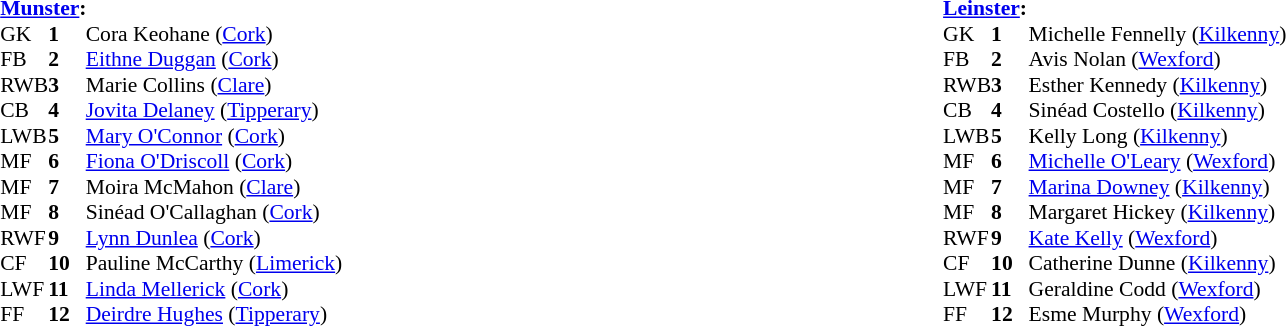<table width="100%">
<tr>
<td valign="top"></td>
<td valign="top" width="50%"><br><table style="font-size: 90%" cellspacing="0" cellpadding="0" align=center>
<tr>
<td colspan="4"><strong><a href='#'>Munster</a>:</strong></td>
</tr>
<tr>
<th width="25"></th>
<th width="25"></th>
</tr>
<tr>
<td>GK</td>
<td><strong>1</strong></td>
<td>Cora Keohane (<a href='#'>Cork</a>)</td>
</tr>
<tr>
<td>FB</td>
<td><strong>2</strong></td>
<td><a href='#'>Eithne Duggan</a> (<a href='#'>Cork</a>)</td>
</tr>
<tr>
<td>RWB</td>
<td><strong>3</strong></td>
<td>Marie Collins (<a href='#'>Clare</a>)</td>
</tr>
<tr>
<td>CB</td>
<td><strong>4</strong></td>
<td><a href='#'>Jovita Delaney</a> (<a href='#'>Tipperary</a>)</td>
</tr>
<tr>
<td>LWB</td>
<td><strong>5</strong></td>
<td><a href='#'>Mary O'Connor</a> (<a href='#'>Cork</a>)</td>
</tr>
<tr>
<td>MF</td>
<td><strong>6</strong></td>
<td><a href='#'>Fiona O'Driscoll</a> (<a href='#'>Cork</a>)</td>
</tr>
<tr>
<td>MF</td>
<td><strong>7</strong></td>
<td>Moira McMahon (<a href='#'>Clare</a>)</td>
</tr>
<tr>
<td>MF</td>
<td><strong>8</strong></td>
<td>Sinéad O'Callaghan (<a href='#'>Cork</a>)</td>
</tr>
<tr>
<td>RWF</td>
<td><strong>9</strong></td>
<td><a href='#'>Lynn Dunlea</a> (<a href='#'>Cork</a>)</td>
</tr>
<tr>
<td>CF</td>
<td><strong>10</strong></td>
<td>Pauline McCarthy (<a href='#'>Limerick</a>)</td>
</tr>
<tr>
<td>LWF</td>
<td><strong>11</strong></td>
<td><a href='#'>Linda Mellerick</a> (<a href='#'>Cork</a>)</td>
</tr>
<tr>
<td>FF</td>
<td><strong>12</strong></td>
<td><a href='#'>Deirdre Hughes</a> (<a href='#'>Tipperary</a>)</td>
</tr>
<tr>
</tr>
</table>
</td>
<td valign="top" width="50%"><br><table style="font-size: 90%" cellspacing="0" cellpadding="0" align=center>
<tr>
<td colspan="4"><strong><a href='#'>Leinster</a>:</strong></td>
</tr>
<tr>
<th width="25"></th>
<th width="25"></th>
</tr>
<tr>
<td>GK</td>
<td><strong>1</strong></td>
<td>Michelle Fennelly (<a href='#'>Kilkenny</a>)</td>
</tr>
<tr>
<td>FB</td>
<td><strong>2</strong></td>
<td>Avis Nolan (<a href='#'>Wexford</a>)</td>
</tr>
<tr>
<td>RWB</td>
<td><strong>3</strong></td>
<td>Esther Kennedy (<a href='#'>Kilkenny</a>)</td>
</tr>
<tr>
<td>CB</td>
<td><strong>4</strong></td>
<td>Sinéad Costello (<a href='#'>Kilkenny</a>)</td>
</tr>
<tr>
<td>LWB</td>
<td><strong>5</strong></td>
<td>Kelly Long (<a href='#'>Kilkenny</a>)</td>
</tr>
<tr>
<td>MF</td>
<td><strong>6</strong></td>
<td><a href='#'>Michelle O'Leary</a> (<a href='#'>Wexford</a>)</td>
</tr>
<tr>
<td>MF</td>
<td><strong>7</strong></td>
<td><a href='#'>Marina Downey</a> (<a href='#'>Kilkenny</a>)</td>
</tr>
<tr>
<td>MF</td>
<td><strong>8</strong></td>
<td>Margaret Hickey (<a href='#'>Kilkenny</a>)</td>
</tr>
<tr>
<td>RWF</td>
<td><strong>9</strong></td>
<td><a href='#'>Kate Kelly</a> (<a href='#'>Wexford</a>)</td>
</tr>
<tr>
<td>CF</td>
<td><strong>10</strong></td>
<td>Catherine Dunne (<a href='#'>Kilkenny</a>)</td>
</tr>
<tr>
<td>LWF</td>
<td><strong>11</strong></td>
<td>Geraldine Codd (<a href='#'>Wexford</a>)</td>
</tr>
<tr>
<td>FF</td>
<td><strong>12</strong></td>
<td>Esme Murphy (<a href='#'>Wexford</a>)</td>
</tr>
<tr>
</tr>
</table>
</td>
</tr>
</table>
